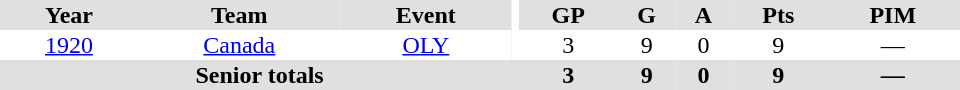<table border="0" cellpadding="1" cellspacing="0" ID="Table3" style="text-align:center; width:40em">
<tr bgcolor="#e0e0e0">
<th>Year</th>
<th>Team</th>
<th>Event</th>
<th rowspan="102" bgcolor="#ffffff"></th>
<th>GP</th>
<th>G</th>
<th>A</th>
<th>Pts</th>
<th>PIM</th>
</tr>
<tr>
<td><a href='#'>1920</a></td>
<td><a href='#'>Canada</a></td>
<td><a href='#'>OLY</a></td>
<td>3</td>
<td>9</td>
<td>0</td>
<td>9</td>
<td>—</td>
</tr>
<tr bgcolor="#e0e0e0">
<th colspan="4">Senior totals</th>
<th>3</th>
<th>9</th>
<th>0</th>
<th>9</th>
<th>—</th>
</tr>
</table>
